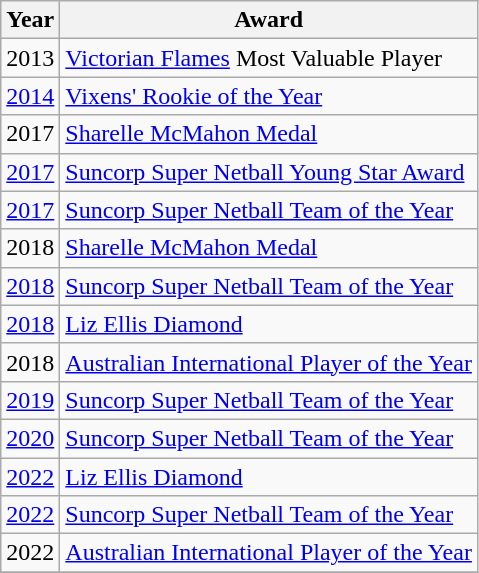<table class="wikitable collapsible">
<tr>
<th>Year</th>
<th>Award</th>
</tr>
<tr>
<td>2013</td>
<td><a href='#'>Victorian  Flames</a> Most Valuable Player</td>
</tr>
<tr>
<td><a href='#'>2014</a></td>
<td><a href='#'>Vixens' Rookie of the Year</a></td>
</tr>
<tr>
<td>2017</td>
<td><a href='#'>Sharelle McMahon Medal</a></td>
</tr>
<tr>
<td><a href='#'>2017</a></td>
<td><a href='#'>Suncorp Super Netball Young Star Award</a></td>
</tr>
<tr>
<td><a href='#'>2017</a></td>
<td><a href='#'>Suncorp Super Netball Team of the Year</a></td>
</tr>
<tr>
<td>2018</td>
<td><a href='#'>Sharelle McMahon Medal</a></td>
</tr>
<tr>
<td><a href='#'>2018</a></td>
<td><a href='#'>Suncorp Super Netball Team of the Year</a></td>
</tr>
<tr>
<td><a href='#'>2018</a></td>
<td><a href='#'>Liz Ellis Diamond</a></td>
</tr>
<tr>
<td>2018</td>
<td><a href='#'>Australian International Player of the Year</a></td>
</tr>
<tr>
<td><a href='#'>2019</a></td>
<td><a href='#'>Suncorp Super Netball Team of the Year</a></td>
</tr>
<tr>
<td><a href='#'>2020</a></td>
<td><a href='#'>Suncorp Super Netball Team of the Year</a></td>
</tr>
<tr>
<td><a href='#'>2022</a></td>
<td><a href='#'>Liz Ellis Diamond</a></td>
</tr>
<tr>
<td><a href='#'>2022</a></td>
<td><a href='#'>Suncorp Super Netball Team of the Year</a></td>
</tr>
<tr>
<td>2022</td>
<td><a href='#'>Australian International Player of the Year</a></td>
</tr>
<tr>
</tr>
</table>
